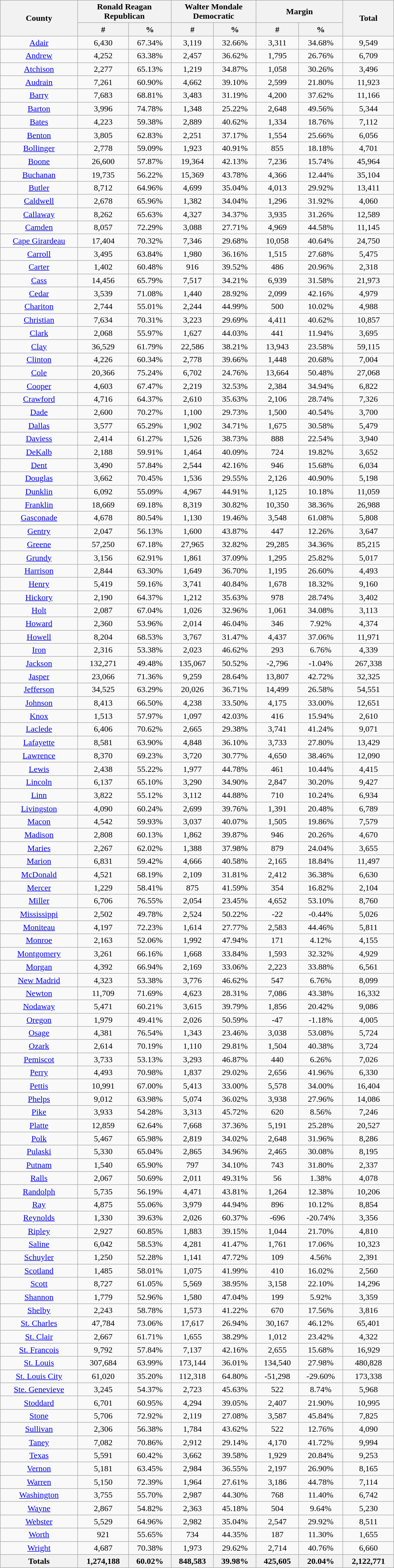<table width="60%"  class="wikitable sortable" style="text-align:center">
<tr>
<th style="text-align:center;" rowspan="2">County</th>
<th style="text-align:center;" colspan="2">Ronald Reagan<br>Republican</th>
<th style="text-align:center;" colspan="2">Walter Mondale<br>Democratic</th>
<th style="text-align:center;" colspan="2">Margin</th>
<th style="text-align:center;" rowspan="2">Total</th>
</tr>
<tr>
<th style="text-align:center;" data-sort-type="number">#</th>
<th style="text-align:center;" data-sort-type="number">%</th>
<th style="text-align:center;" data-sort-type="number">#</th>
<th style="text-align:center;" data-sort-type="number">%</th>
<th style="text-align:center;" data-sort-type="number">#</th>
<th style="text-align:center;" data-sort-type="number">%</th>
</tr>
<tr style="text-align:center;">
<td><a href='#'>Adair</a></td>
<td>6,430</td>
<td>67.34%</td>
<td>3,119</td>
<td>32.66%</td>
<td>3,311</td>
<td>34.68%</td>
<td>9,549</td>
</tr>
<tr style="text-align:center;">
<td><a href='#'>Andrew</a></td>
<td>4,252</td>
<td>63.38%</td>
<td>2,457</td>
<td>36.62%</td>
<td>1,795</td>
<td>26.76%</td>
<td>6,709</td>
</tr>
<tr style="text-align:center;">
<td><a href='#'>Atchison</a></td>
<td>2,277</td>
<td>65.13%</td>
<td>1,219</td>
<td>34.87%</td>
<td>1,058</td>
<td>30.26%</td>
<td>3,496</td>
</tr>
<tr style="text-align:center;">
<td><a href='#'>Audrain</a></td>
<td>7,261</td>
<td>60.90%</td>
<td>4,662</td>
<td>39.10%</td>
<td>2,599</td>
<td>21.80%</td>
<td>11,923</td>
</tr>
<tr style="text-align:center;">
<td><a href='#'>Barry</a></td>
<td>7,683</td>
<td>68.81%</td>
<td>3,483</td>
<td>31.19%</td>
<td>4,200</td>
<td>37.62%</td>
<td>11,166</td>
</tr>
<tr style="text-align:center;">
<td><a href='#'>Barton</a></td>
<td>3,996</td>
<td>74.78%</td>
<td>1,348</td>
<td>25.22%</td>
<td>2,648</td>
<td>49.56%</td>
<td>5,344</td>
</tr>
<tr style="text-align:center;">
<td><a href='#'>Bates</a></td>
<td>4,223</td>
<td>59.38%</td>
<td>2,889</td>
<td>40.62%</td>
<td>1,334</td>
<td>18.76%</td>
<td>7,112</td>
</tr>
<tr style="text-align:center;">
<td><a href='#'>Benton</a></td>
<td>3,805</td>
<td>62.83%</td>
<td>2,251</td>
<td>37.17%</td>
<td>1,554</td>
<td>25.66%</td>
<td>6,056</td>
</tr>
<tr style="text-align:center;">
<td><a href='#'>Bollinger</a></td>
<td>2,778</td>
<td>59.09%</td>
<td>1,923</td>
<td>40.91%</td>
<td>855</td>
<td>18.18%</td>
<td>4,701</td>
</tr>
<tr style="text-align:center;">
<td><a href='#'>Boone</a></td>
<td>26,600</td>
<td>57.87%</td>
<td>19,364</td>
<td>42.13%</td>
<td>7,236</td>
<td>15.74%</td>
<td>45,964</td>
</tr>
<tr style="text-align:center;">
<td><a href='#'>Buchanan</a></td>
<td>19,735</td>
<td>56.22%</td>
<td>15,369</td>
<td>43.78%</td>
<td>4,366</td>
<td>12.44%</td>
<td>35,104</td>
</tr>
<tr style="text-align:center;">
<td><a href='#'>Butler</a></td>
<td>8,712</td>
<td>64.96%</td>
<td>4,699</td>
<td>35.04%</td>
<td>4,013</td>
<td>29.92%</td>
<td>13,411</td>
</tr>
<tr style="text-align:center;">
<td><a href='#'>Caldwell</a></td>
<td>2,678</td>
<td>65.96%</td>
<td>1,382</td>
<td>34.04%</td>
<td>1,296</td>
<td>31.92%</td>
<td>4,060</td>
</tr>
<tr style="text-align:center;">
<td><a href='#'>Callaway</a></td>
<td>8,262</td>
<td>65.63%</td>
<td>4,327</td>
<td>34.37%</td>
<td>3,935</td>
<td>31.26%</td>
<td>12,589</td>
</tr>
<tr style="text-align:center;">
<td><a href='#'>Camden</a></td>
<td>8,057</td>
<td>72.29%</td>
<td>3,088</td>
<td>27.71%</td>
<td>4,969</td>
<td>44.58%</td>
<td>11,145</td>
</tr>
<tr style="text-align:center;">
<td><a href='#'>Cape Girardeau</a></td>
<td>17,404</td>
<td>70.32%</td>
<td>7,346</td>
<td>29.68%</td>
<td>10,058</td>
<td>40.64%</td>
<td>24,750</td>
</tr>
<tr style="text-align:center;">
<td><a href='#'>Carroll</a></td>
<td>3,495</td>
<td>63.84%</td>
<td>1,980</td>
<td>36.16%</td>
<td>1,515</td>
<td>27.68%</td>
<td>5,475</td>
</tr>
<tr style="text-align:center;">
<td><a href='#'>Carter</a></td>
<td>1,402</td>
<td>60.48%</td>
<td>916</td>
<td>39.52%</td>
<td>486</td>
<td>20.96%</td>
<td>2,318</td>
</tr>
<tr style="text-align:center;">
<td><a href='#'>Cass</a></td>
<td>14,456</td>
<td>65.79%</td>
<td>7,517</td>
<td>34.21%</td>
<td>6,939</td>
<td>31.58%</td>
<td>21,973</td>
</tr>
<tr style="text-align:center;">
<td><a href='#'>Cedar</a></td>
<td>3,539</td>
<td>71.08%</td>
<td>1,440</td>
<td>28.92%</td>
<td>2,099</td>
<td>42.16%</td>
<td>4,979</td>
</tr>
<tr style="text-align:center;">
<td><a href='#'>Chariton</a></td>
<td>2,744</td>
<td>55.01%</td>
<td>2,244</td>
<td>44.99%</td>
<td>500</td>
<td>10.02%</td>
<td>4,988</td>
</tr>
<tr style="text-align:center;">
<td><a href='#'>Christian</a></td>
<td>7,634</td>
<td>70.31%</td>
<td>3,223</td>
<td>29.69%</td>
<td>4,411</td>
<td>40.62%</td>
<td>10,857</td>
</tr>
<tr style="text-align:center;">
<td><a href='#'>Clark</a></td>
<td>2,068</td>
<td>55.97%</td>
<td>1,627</td>
<td>44.03%</td>
<td>441</td>
<td>11.94%</td>
<td>3,695</td>
</tr>
<tr style="text-align:center;">
<td><a href='#'>Clay</a></td>
<td>36,529</td>
<td>61.79%</td>
<td>22,586</td>
<td>38.21%</td>
<td>13,943</td>
<td>23.58%</td>
<td>59,115</td>
</tr>
<tr style="text-align:center;">
<td><a href='#'>Clinton</a></td>
<td>4,226</td>
<td>60.34%</td>
<td>2,778</td>
<td>39.66%</td>
<td>1,448</td>
<td>20.68%</td>
<td>7,004</td>
</tr>
<tr style="text-align:center;">
<td><a href='#'>Cole</a></td>
<td>20,366</td>
<td>75.24%</td>
<td>6,702</td>
<td>24.76%</td>
<td>13,664</td>
<td>50.48%</td>
<td>27,068</td>
</tr>
<tr style="text-align:center;">
<td><a href='#'>Cooper</a></td>
<td>4,603</td>
<td>67.47%</td>
<td>2,219</td>
<td>32.53%</td>
<td>2,384</td>
<td>34.94%</td>
<td>6,822</td>
</tr>
<tr style="text-align:center;">
<td><a href='#'>Crawford</a></td>
<td>4,716</td>
<td>64.37%</td>
<td>2,610</td>
<td>35.63%</td>
<td>2,106</td>
<td>28.74%</td>
<td>7,326</td>
</tr>
<tr style="text-align:center;">
<td><a href='#'>Dade</a></td>
<td>2,600</td>
<td>70.27%</td>
<td>1,100</td>
<td>29.73%</td>
<td>1,500</td>
<td>40.54%</td>
<td>3,700</td>
</tr>
<tr style="text-align:center;">
<td><a href='#'>Dallas</a></td>
<td>3,577</td>
<td>65.29%</td>
<td>1,902</td>
<td>34.71%</td>
<td>1,675</td>
<td>30.58%</td>
<td>5,479</td>
</tr>
<tr style="text-align:center;">
<td><a href='#'>Daviess</a></td>
<td>2,414</td>
<td>61.27%</td>
<td>1,526</td>
<td>38.73%</td>
<td>888</td>
<td>22.54%</td>
<td>3,940</td>
</tr>
<tr style="text-align:center;">
<td><a href='#'>DeKalb</a></td>
<td>2,188</td>
<td>59.91%</td>
<td>1,464</td>
<td>40.09%</td>
<td>724</td>
<td>19.82%</td>
<td>3,652</td>
</tr>
<tr style="text-align:center;">
<td><a href='#'>Dent</a></td>
<td>3,490</td>
<td>57.84%</td>
<td>2,544</td>
<td>42.16%</td>
<td>946</td>
<td>15.68%</td>
<td>6,034</td>
</tr>
<tr style="text-align:center;">
<td><a href='#'>Douglas</a></td>
<td>3,662</td>
<td>70.45%</td>
<td>1,536</td>
<td>29.55%</td>
<td>2,126</td>
<td>40.90%</td>
<td>5,198</td>
</tr>
<tr style="text-align:center;">
<td><a href='#'>Dunklin</a></td>
<td>6,092</td>
<td>55.09%</td>
<td>4,967</td>
<td>44.91%</td>
<td>1,125</td>
<td>10.18%</td>
<td>11,059</td>
</tr>
<tr style="text-align:center;">
<td><a href='#'>Franklin</a></td>
<td>18,669</td>
<td>69.18%</td>
<td>8,319</td>
<td>30.82%</td>
<td>10,350</td>
<td>38.36%</td>
<td>26,988</td>
</tr>
<tr style="text-align:center;">
<td><a href='#'>Gasconade</a></td>
<td>4,678</td>
<td>80.54%</td>
<td>1,130</td>
<td>19.46%</td>
<td>3,548</td>
<td>61.08%</td>
<td>5,808</td>
</tr>
<tr style="text-align:center;">
<td><a href='#'>Gentry</a></td>
<td>2,047</td>
<td>56.13%</td>
<td>1,600</td>
<td>43.87%</td>
<td>447</td>
<td>12.26%</td>
<td>3,647</td>
</tr>
<tr style="text-align:center;">
<td><a href='#'>Greene</a></td>
<td>57,250</td>
<td>67.18%</td>
<td>27,965</td>
<td>32.82%</td>
<td>29,285</td>
<td>34.36%</td>
<td>85,215</td>
</tr>
<tr style="text-align:center;">
<td><a href='#'>Grundy</a></td>
<td>3,156</td>
<td>62.91%</td>
<td>1,861</td>
<td>37.09%</td>
<td>1,295</td>
<td>25.82%</td>
<td>5,017</td>
</tr>
<tr style="text-align:center;">
<td><a href='#'>Harrison</a></td>
<td>2,844</td>
<td>63.30%</td>
<td>1,649</td>
<td>36.70%</td>
<td>1,195</td>
<td>26.60%</td>
<td>4,493</td>
</tr>
<tr style="text-align:center;">
<td><a href='#'>Henry</a></td>
<td>5,419</td>
<td>59.16%</td>
<td>3,741</td>
<td>40.84%</td>
<td>1,678</td>
<td>18.32%</td>
<td>9,160</td>
</tr>
<tr style="text-align:center;">
<td><a href='#'>Hickory</a></td>
<td>2,190</td>
<td>64.37%</td>
<td>1,212</td>
<td>35.63%</td>
<td>978</td>
<td>28.74%</td>
<td>3,402</td>
</tr>
<tr style="text-align:center;">
<td><a href='#'>Holt</a></td>
<td>2,087</td>
<td>67.04%</td>
<td>1,026</td>
<td>32.96%</td>
<td>1,061</td>
<td>34.08%</td>
<td>3,113</td>
</tr>
<tr style="text-align:center;">
<td><a href='#'>Howard</a></td>
<td>2,360</td>
<td>53.96%</td>
<td>2,014</td>
<td>46.04%</td>
<td>346</td>
<td>7.92%</td>
<td>4,374</td>
</tr>
<tr style="text-align:center;">
<td><a href='#'>Howell</a></td>
<td>8,204</td>
<td>68.53%</td>
<td>3,767</td>
<td>31.47%</td>
<td>4,437</td>
<td>37.06%</td>
<td>11,971</td>
</tr>
<tr style="text-align:center;">
<td><a href='#'>Iron</a></td>
<td>2,316</td>
<td>53.38%</td>
<td>2,023</td>
<td>46.62%</td>
<td>293</td>
<td>6.76%</td>
<td>4,339</td>
</tr>
<tr style="text-align:center;">
<td><a href='#'>Jackson</a></td>
<td>132,271</td>
<td>49.48%</td>
<td>135,067</td>
<td>50.52%</td>
<td>-2,796</td>
<td>-1.04%</td>
<td>267,338</td>
</tr>
<tr style="text-align:center;">
<td><a href='#'>Jasper</a></td>
<td>23,066</td>
<td>71.36%</td>
<td>9,259</td>
<td>28.64%</td>
<td>13,807</td>
<td>42.72%</td>
<td>32,325</td>
</tr>
<tr style="text-align:center;">
<td><a href='#'>Jefferson</a></td>
<td>34,525</td>
<td>63.29%</td>
<td>20,026</td>
<td>36.71%</td>
<td>14,499</td>
<td>26.58%</td>
<td>54,551</td>
</tr>
<tr style="text-align:center;">
<td><a href='#'>Johnson</a></td>
<td>8,413</td>
<td>66.50%</td>
<td>4,238</td>
<td>33.50%</td>
<td>4,175</td>
<td>33.00%</td>
<td>12,651</td>
</tr>
<tr style="text-align:center;">
<td><a href='#'>Knox</a></td>
<td>1,513</td>
<td>57.97%</td>
<td>1,097</td>
<td>42.03%</td>
<td>416</td>
<td>15.94%</td>
<td>2,610</td>
</tr>
<tr style="text-align:center;">
<td><a href='#'>Laclede</a></td>
<td>6,406</td>
<td>70.62%</td>
<td>2,665</td>
<td>29.38%</td>
<td>3,741</td>
<td>41.24%</td>
<td>9,071</td>
</tr>
<tr style="text-align:center;">
<td><a href='#'>Lafayette</a></td>
<td>8,581</td>
<td>63.90%</td>
<td>4,848</td>
<td>36.10%</td>
<td>3,733</td>
<td>27.80%</td>
<td>13,429</td>
</tr>
<tr style="text-align:center;">
<td><a href='#'>Lawrence</a></td>
<td>8,370</td>
<td>69.23%</td>
<td>3,720</td>
<td>30.77%</td>
<td>4,650</td>
<td>38.46%</td>
<td>12,090</td>
</tr>
<tr style="text-align:center;">
<td><a href='#'>Lewis</a></td>
<td>2,438</td>
<td>55.22%</td>
<td>1,977</td>
<td>44.78%</td>
<td>461</td>
<td>10.44%</td>
<td>4,415</td>
</tr>
<tr style="text-align:center;">
<td><a href='#'>Lincoln</a></td>
<td>6,137</td>
<td>65.10%</td>
<td>3,290</td>
<td>34.90%</td>
<td>2,847</td>
<td>30.20%</td>
<td>9,427</td>
</tr>
<tr style="text-align:center;">
<td><a href='#'>Linn</a></td>
<td>3,822</td>
<td>55.12%</td>
<td>3,112</td>
<td>44.88%</td>
<td>710</td>
<td>10.24%</td>
<td>6,934</td>
</tr>
<tr style="text-align:center;">
<td><a href='#'>Livingston</a></td>
<td>4,090</td>
<td>60.24%</td>
<td>2,699</td>
<td>39.76%</td>
<td>1,391</td>
<td>20.48%</td>
<td>6,789</td>
</tr>
<tr style="text-align:center;">
<td><a href='#'>Macon</a></td>
<td>4,542</td>
<td>59.93%</td>
<td>3,037</td>
<td>40.07%</td>
<td>1,505</td>
<td>19.86%</td>
<td>7,579</td>
</tr>
<tr style="text-align:center;">
<td><a href='#'>Madison</a></td>
<td>2,808</td>
<td>60.13%</td>
<td>1,862</td>
<td>39.87%</td>
<td>946</td>
<td>20.26%</td>
<td>4,670</td>
</tr>
<tr style="text-align:center;">
<td><a href='#'>Maries</a></td>
<td>2,267</td>
<td>62.02%</td>
<td>1,388</td>
<td>37.98%</td>
<td>879</td>
<td>24.04%</td>
<td>3,655</td>
</tr>
<tr style="text-align:center;">
<td><a href='#'>Marion</a></td>
<td>6,831</td>
<td>59.42%</td>
<td>4,666</td>
<td>40.58%</td>
<td>2,165</td>
<td>18.84%</td>
<td>11,497</td>
</tr>
<tr style="text-align:center;">
<td><a href='#'>McDonald</a></td>
<td>4,521</td>
<td>68.19%</td>
<td>2,109</td>
<td>31.81%</td>
<td>2,412</td>
<td>36.38%</td>
<td>6,630</td>
</tr>
<tr style="text-align:center;">
<td><a href='#'>Mercer</a></td>
<td>1,229</td>
<td>58.41%</td>
<td>875</td>
<td>41.59%</td>
<td>354</td>
<td>16.82%</td>
<td>2,104</td>
</tr>
<tr style="text-align:center;">
<td><a href='#'>Miller</a></td>
<td>6,706</td>
<td>76.55%</td>
<td>2,054</td>
<td>23.45%</td>
<td>4,652</td>
<td>53.10%</td>
<td>8,760</td>
</tr>
<tr style="text-align:center;">
<td><a href='#'>Mississippi</a></td>
<td>2,502</td>
<td>49.78%</td>
<td>2,524</td>
<td>50.22%</td>
<td>-22</td>
<td>-0.44%</td>
<td>5,026</td>
</tr>
<tr style="text-align:center;">
<td><a href='#'>Moniteau</a></td>
<td>4,197</td>
<td>72.23%</td>
<td>1,614</td>
<td>27.77%</td>
<td>2,583</td>
<td>44.46%</td>
<td>5,811</td>
</tr>
<tr style="text-align:center;">
<td><a href='#'>Monroe</a></td>
<td>2,163</td>
<td>52.06%</td>
<td>1,992</td>
<td>47.94%</td>
<td>171</td>
<td>4.12%</td>
<td>4,155</td>
</tr>
<tr style="text-align:center;">
<td><a href='#'>Montgomery</a></td>
<td>3,261</td>
<td>66.16%</td>
<td>1,668</td>
<td>33.84%</td>
<td>1,593</td>
<td>32.32%</td>
<td>4,929</td>
</tr>
<tr style="text-align:center;">
<td><a href='#'>Morgan</a></td>
<td>4,392</td>
<td>66.94%</td>
<td>2,169</td>
<td>33.06%</td>
<td>2,223</td>
<td>33.88%</td>
<td>6,561</td>
</tr>
<tr style="text-align:center;">
<td><a href='#'>New Madrid</a></td>
<td>4,323</td>
<td>53.38%</td>
<td>3,776</td>
<td>46.62%</td>
<td>547</td>
<td>6.76%</td>
<td>8,099</td>
</tr>
<tr style="text-align:center;">
<td><a href='#'>Newton</a></td>
<td>11,709</td>
<td>71.69%</td>
<td>4,623</td>
<td>28.31%</td>
<td>7,086</td>
<td>43.38%</td>
<td>16,332</td>
</tr>
<tr style="text-align:center;">
<td><a href='#'>Nodaway</a></td>
<td>5,471</td>
<td>60.21%</td>
<td>3,615</td>
<td>39.79%</td>
<td>1,856</td>
<td>20.42%</td>
<td>9,086</td>
</tr>
<tr style="text-align:center;">
<td><a href='#'>Oregon</a></td>
<td>1,979</td>
<td>49.41%</td>
<td>2,026</td>
<td>50.59%</td>
<td>-47</td>
<td>-1.18%</td>
<td>4,005</td>
</tr>
<tr style="text-align:center;">
<td><a href='#'>Osage</a></td>
<td>4,381</td>
<td>76.54%</td>
<td>1,343</td>
<td>23.46%</td>
<td>3,038</td>
<td>53.08%</td>
<td>5,724</td>
</tr>
<tr style="text-align:center;">
<td><a href='#'>Ozark</a></td>
<td>2,614</td>
<td>70.19%</td>
<td>1,110</td>
<td>29.81%</td>
<td>1,504</td>
<td>40.38%</td>
<td>3,724</td>
</tr>
<tr style="text-align:center;">
<td><a href='#'>Pemiscot</a></td>
<td>3,733</td>
<td>53.13%</td>
<td>3,293</td>
<td>46.87%</td>
<td>440</td>
<td>6.26%</td>
<td>7,026</td>
</tr>
<tr style="text-align:center;">
<td><a href='#'>Perry</a></td>
<td>4,493</td>
<td>70.98%</td>
<td>1,837</td>
<td>29.02%</td>
<td>2,656</td>
<td>41.96%</td>
<td>6,330</td>
</tr>
<tr style="text-align:center;">
<td><a href='#'>Pettis</a></td>
<td>10,991</td>
<td>67.00%</td>
<td>5,413</td>
<td>33.00%</td>
<td>5,578</td>
<td>34.00%</td>
<td>16,404</td>
</tr>
<tr style="text-align:center;">
<td><a href='#'>Phelps</a></td>
<td>9,012</td>
<td>63.98%</td>
<td>5,074</td>
<td>36.02%</td>
<td>3,938</td>
<td>27.96%</td>
<td>14,086</td>
</tr>
<tr style="text-align:center;">
<td><a href='#'>Pike</a></td>
<td>3,933</td>
<td>54.28%</td>
<td>3,313</td>
<td>45.72%</td>
<td>620</td>
<td>8.56%</td>
<td>7,246</td>
</tr>
<tr style="text-align:center;">
<td><a href='#'>Platte</a></td>
<td>12,859</td>
<td>62.64%</td>
<td>7,668</td>
<td>37.36%</td>
<td>5,191</td>
<td>25.28%</td>
<td>20,527</td>
</tr>
<tr style="text-align:center;">
<td><a href='#'>Polk</a></td>
<td>5,467</td>
<td>65.98%</td>
<td>2,819</td>
<td>34.02%</td>
<td>2,648</td>
<td>31.96%</td>
<td>8,286</td>
</tr>
<tr style="text-align:center;">
<td><a href='#'>Pulaski</a></td>
<td>5,330</td>
<td>65.04%</td>
<td>2,865</td>
<td>34.96%</td>
<td>2,465</td>
<td>30.08%</td>
<td>8,195</td>
</tr>
<tr style="text-align:center;">
<td><a href='#'>Putnam</a></td>
<td>1,540</td>
<td>65.90%</td>
<td>797</td>
<td>34.10%</td>
<td>743</td>
<td>31.80%</td>
<td>2,337</td>
</tr>
<tr style="text-align:center;">
<td><a href='#'>Ralls</a></td>
<td>2,067</td>
<td>50.69%</td>
<td>2,011</td>
<td>49.31%</td>
<td>56</td>
<td>1.38%</td>
<td>4,078</td>
</tr>
<tr style="text-align:center;">
<td><a href='#'>Randolph</a></td>
<td>5,735</td>
<td>56.19%</td>
<td>4,471</td>
<td>43.81%</td>
<td>1,264</td>
<td>12.38%</td>
<td>10,206</td>
</tr>
<tr style="text-align:center;">
<td><a href='#'>Ray</a></td>
<td>4,875</td>
<td>55.06%</td>
<td>3,979</td>
<td>44.94%</td>
<td>896</td>
<td>10.12%</td>
<td>8,854</td>
</tr>
<tr style="text-align:center;">
<td><a href='#'>Reynolds</a></td>
<td>1,330</td>
<td>39.63%</td>
<td>2,026</td>
<td>60.37%</td>
<td>-696</td>
<td>-20.74%</td>
<td>3,356</td>
</tr>
<tr style="text-align:center;">
<td><a href='#'>Ripley</a></td>
<td>2,927</td>
<td>60.85%</td>
<td>1,883</td>
<td>39.15%</td>
<td>1,044</td>
<td>21.70%</td>
<td>4,810</td>
</tr>
<tr style="text-align:center;">
<td><a href='#'>Saline</a></td>
<td>6,042</td>
<td>58.53%</td>
<td>4,281</td>
<td>41.47%</td>
<td>1,761</td>
<td>17.06%</td>
<td>10,323</td>
</tr>
<tr style="text-align:center;">
<td><a href='#'>Schuyler</a></td>
<td>1,250</td>
<td>52.28%</td>
<td>1,141</td>
<td>47.72%</td>
<td>109</td>
<td>4.56%</td>
<td>2,391</td>
</tr>
<tr style="text-align:center;">
<td><a href='#'>Scotland</a></td>
<td>1,485</td>
<td>58.01%</td>
<td>1,075</td>
<td>41.99%</td>
<td>410</td>
<td>16.02%</td>
<td>2,560</td>
</tr>
<tr style="text-align:center;">
<td><a href='#'>Scott</a></td>
<td>8,727</td>
<td>61.05%</td>
<td>5,569</td>
<td>38.95%</td>
<td>3,158</td>
<td>22.10%</td>
<td>14,296</td>
</tr>
<tr style="text-align:center;">
<td><a href='#'>Shannon</a></td>
<td>1,779</td>
<td>52.96%</td>
<td>1,580</td>
<td>47.04%</td>
<td>199</td>
<td>5.92%</td>
<td>3,359</td>
</tr>
<tr style="text-align:center;">
<td><a href='#'>Shelby</a></td>
<td>2,243</td>
<td>58.78%</td>
<td>1,573</td>
<td>41.22%</td>
<td>670</td>
<td>17.56%</td>
<td>3,816</td>
</tr>
<tr style="text-align:center;">
<td><a href='#'>St. Charles</a></td>
<td>47,784</td>
<td>73.06%</td>
<td>17,617</td>
<td>26.94%</td>
<td>30,167</td>
<td>46.12%</td>
<td>65,401</td>
</tr>
<tr style="text-align:center;">
<td><a href='#'>St. Clair</a></td>
<td>2,667</td>
<td>61.71%</td>
<td>1,655</td>
<td>38.29%</td>
<td>1,012</td>
<td>23.42%</td>
<td>4,322</td>
</tr>
<tr style="text-align:center;">
<td><a href='#'>St. Francois</a></td>
<td>9,792</td>
<td>57.84%</td>
<td>7,137</td>
<td>42.16%</td>
<td>2,655</td>
<td>15.68%</td>
<td>16,929</td>
</tr>
<tr style="text-align:center;">
<td><a href='#'>St. Louis</a></td>
<td>307,684</td>
<td>63.99%</td>
<td>173,144</td>
<td>36.01%</td>
<td>134,540</td>
<td>27.98%</td>
<td>480,828</td>
</tr>
<tr style="text-align:center;">
<td><a href='#'>St. Louis City</a></td>
<td>61,020</td>
<td>35.20%</td>
<td>112,318</td>
<td>64.80%</td>
<td>-51,298</td>
<td>-29.60%</td>
<td>173,338</td>
</tr>
<tr style="text-align:center;">
<td><a href='#'>Ste. Genevieve</a></td>
<td>3,245</td>
<td>54.37%</td>
<td>2,723</td>
<td>45.63%</td>
<td>522</td>
<td>8.74%</td>
<td>5,968</td>
</tr>
<tr style="text-align:center;">
<td><a href='#'>Stoddard</a></td>
<td>6,701</td>
<td>60.95%</td>
<td>4,294</td>
<td>39.05%</td>
<td>2,407</td>
<td>21.90%</td>
<td>10,995</td>
</tr>
<tr style="text-align:center;">
<td><a href='#'>Stone</a></td>
<td>5,706</td>
<td>72.92%</td>
<td>2,119</td>
<td>27.08%</td>
<td>3,587</td>
<td>45.84%</td>
<td>7,825</td>
</tr>
<tr style="text-align:center;">
<td><a href='#'>Sullivan</a></td>
<td>2,306</td>
<td>56.38%</td>
<td>1,784</td>
<td>43.62%</td>
<td>522</td>
<td>12.76%</td>
<td>4,090</td>
</tr>
<tr style="text-align:center;">
<td><a href='#'>Taney</a></td>
<td>7,082</td>
<td>70.86%</td>
<td>2,912</td>
<td>29.14%</td>
<td>4,170</td>
<td>41.72%</td>
<td>9,994</td>
</tr>
<tr style="text-align:center;">
<td><a href='#'>Texas</a></td>
<td>5,591</td>
<td>60.42%</td>
<td>3,662</td>
<td>39.58%</td>
<td>1,929</td>
<td>20.84%</td>
<td>9,253</td>
</tr>
<tr style="text-align:center;">
<td><a href='#'>Vernon</a></td>
<td>5,181</td>
<td>63.45%</td>
<td>2,984</td>
<td>36.55%</td>
<td>2,197</td>
<td>26.90%</td>
<td>8,165</td>
</tr>
<tr style="text-align:center;">
<td><a href='#'>Warren</a></td>
<td>5,150</td>
<td>72.39%</td>
<td>1,964</td>
<td>27.61%</td>
<td>3,186</td>
<td>44.78%</td>
<td>7,114</td>
</tr>
<tr style="text-align:center;">
<td><a href='#'>Washington</a></td>
<td>3,755</td>
<td>55.70%</td>
<td>2,987</td>
<td>44.30%</td>
<td>768</td>
<td>11.40%</td>
<td>6,742</td>
</tr>
<tr style="text-align:center;">
<td><a href='#'>Wayne</a></td>
<td>2,867</td>
<td>54.82%</td>
<td>2,363</td>
<td>45.18%</td>
<td>504</td>
<td>9.64%</td>
<td>5,230</td>
</tr>
<tr style="text-align:center;">
<td><a href='#'>Webster</a></td>
<td>5,529</td>
<td>64.96%</td>
<td>2,982</td>
<td>35.04%</td>
<td>2,547</td>
<td>29.92%</td>
<td>8,511</td>
</tr>
<tr style="text-align:center;">
<td><a href='#'>Worth</a></td>
<td>921</td>
<td>55.65%</td>
<td>734</td>
<td>44.35%</td>
<td>187</td>
<td>11.30%</td>
<td>1,655</td>
</tr>
<tr style="text-align:center;">
<td><a href='#'>Wright</a></td>
<td>4,687</td>
<td>70.38%</td>
<td>1,973</td>
<td>29.62%</td>
<td>2,714</td>
<td>40.76%</td>
<td>6,660</td>
</tr>
<tr style="text-align:center;">
<th>Totals</th>
<th>1,274,188</th>
<th>60.02%</th>
<th>848,583</th>
<th>39.98%</th>
<th>425,605</th>
<th>20.04%</th>
<th>2,122,771</th>
</tr>
</table>
